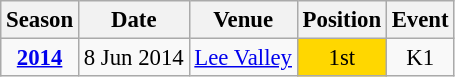<table class="wikitable" style="text-align:center; font-size:95%;">
<tr>
<th>Season</th>
<th>Date</th>
<th>Venue</th>
<th>Position</th>
<th>Event</th>
</tr>
<tr>
<td><strong><a href='#'>2014</a></strong></td>
<td align=right>8 Jun 2014</td>
<td align=left><a href='#'>Lee Valley</a></td>
<td bgcolor=gold>1st</td>
<td>K1</td>
</tr>
</table>
